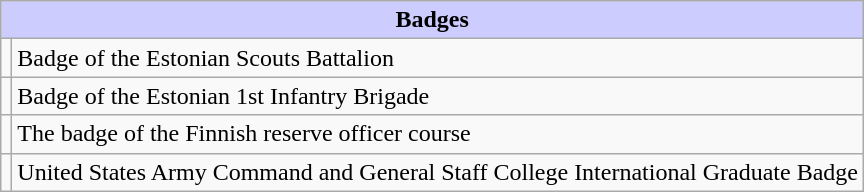<table class="wikitable">
<tr bgcolor = "#ccccff" align=center>
<td colspan=2><strong>Badges</strong></td>
</tr>
<tr>
<td></td>
<td>Badge of the Estonian Scouts Battalion</td>
</tr>
<tr>
<td></td>
<td>Badge of the Estonian 1st Infantry Brigade</td>
</tr>
<tr>
<td></td>
<td>The badge of the Finnish reserve officer course</td>
</tr>
<tr>
<td></td>
<td>United States Army Command and General Staff College International Graduate Badge</td>
</tr>
</table>
